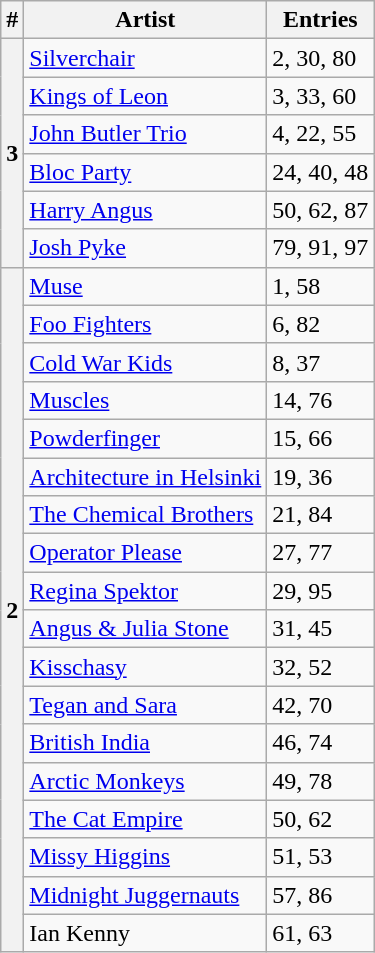<table class="wikitable sortable">
<tr>
<th>#</th>
<th>Artist</th>
<th>Entries</th>
</tr>
<tr>
<th rowspan="6">3</th>
<td><a href='#'>Silverchair</a></td>
<td>2, 30, 80</td>
</tr>
<tr>
<td><a href='#'>Kings of Leon</a></td>
<td>3, 33, 60</td>
</tr>
<tr>
<td><a href='#'>John Butler Trio</a></td>
<td>4, 22, 55</td>
</tr>
<tr>
<td><a href='#'>Bloc Party</a></td>
<td>24, 40, 48</td>
</tr>
<tr>
<td><a href='#'>Harry Angus</a></td>
<td>50, 62, 87</td>
</tr>
<tr>
<td><a href='#'>Josh Pyke</a></td>
<td>79, 91, 97</td>
</tr>
<tr>
<th rowspan="18">2</th>
<td><a href='#'>Muse</a></td>
<td>1, 58</td>
</tr>
<tr>
<td><a href='#'>Foo Fighters</a></td>
<td>6, 82</td>
</tr>
<tr>
<td><a href='#'>Cold War Kids</a></td>
<td>8, 37</td>
</tr>
<tr>
<td><a href='#'>Muscles</a></td>
<td>14, 76</td>
</tr>
<tr>
<td><a href='#'>Powderfinger</a></td>
<td>15, 66</td>
</tr>
<tr>
<td><a href='#'>Architecture in Helsinki</a></td>
<td>19, 36</td>
</tr>
<tr>
<td><a href='#'>The Chemical Brothers</a></td>
<td>21, 84</td>
</tr>
<tr>
<td><a href='#'>Operator Please</a></td>
<td>27, 77</td>
</tr>
<tr>
<td><a href='#'>Regina Spektor</a></td>
<td>29, 95</td>
</tr>
<tr>
<td><a href='#'>Angus & Julia Stone</a></td>
<td>31, 45</td>
</tr>
<tr>
<td><a href='#'>Kisschasy</a></td>
<td>32, 52</td>
</tr>
<tr>
<td><a href='#'>Tegan and Sara</a></td>
<td>42, 70</td>
</tr>
<tr>
<td><a href='#'>British India</a></td>
<td>46, 74</td>
</tr>
<tr>
<td><a href='#'>Arctic Monkeys</a></td>
<td>49, 78</td>
</tr>
<tr>
<td><a href='#'>The Cat Empire</a></td>
<td>50, 62</td>
</tr>
<tr>
<td><a href='#'>Missy Higgins</a></td>
<td>51, 53</td>
</tr>
<tr>
<td><a href='#'>Midnight Juggernauts</a></td>
<td>57, 86</td>
</tr>
<tr>
<td>Ian Kenny</td>
<td>61, 63</td>
</tr>
</table>
